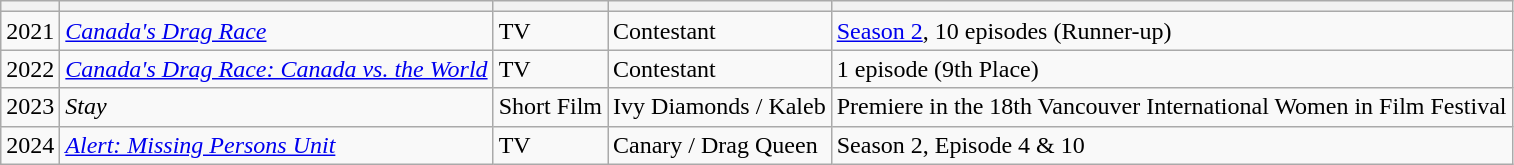<table class="wikitable sortable plainrowheaders">
<tr>
<th></th>
<th></th>
<th></th>
<th></th>
<th></th>
</tr>
<tr>
<td>2021</td>
<td><em><a href='#'>Canada's Drag Race</a></em></td>
<td>TV</td>
<td>Contestant</td>
<td><a href='#'>Season 2</a>, 10 episodes (Runner-up)</td>
</tr>
<tr>
<td>2022</td>
<td><em><a href='#'>Canada's Drag Race: Canada vs. the World</a></em></td>
<td>TV</td>
<td>Contestant</td>
<td>1 episode (9th Place)</td>
</tr>
<tr>
<td>2023</td>
<td><em>Stay</em></td>
<td>Short Film</td>
<td>Ivy Diamonds / Kaleb</td>
<td>Premiere in the 18th Vancouver International Women in Film Festival</td>
</tr>
<tr>
<td>2024</td>
<td><em><a href='#'>Alert: Missing Persons Unit</a></em></td>
<td>TV</td>
<td>Canary / Drag Queen</td>
<td>Season 2, Episode 4 & 10</td>
</tr>
</table>
